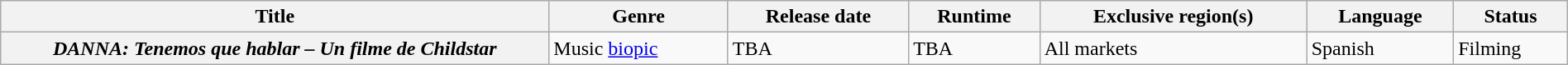<table class="wikitable plainrowheaders sortable" style="width:100%;">
<tr>
<th style="width:35%;">Title</th>
<th scope="col">Genre</th>
<th scope="col">Release date</th>
<th scope="col">Runtime</th>
<th scope="col">Exclusive region(s)</th>
<th scope="col">Language</th>
<th scope="col">Status</th>
</tr>
<tr>
<th scope="row"><em>DANNA: Tenemos que hablar – Un filme de Childstar</em></th>
<td>Music <a href='#'>biopic</a></td>
<td>TBA</td>
<td>TBA</td>
<td>All markets</td>
<td>Spanish</td>
<td>Filming</td>
</tr>
</table>
